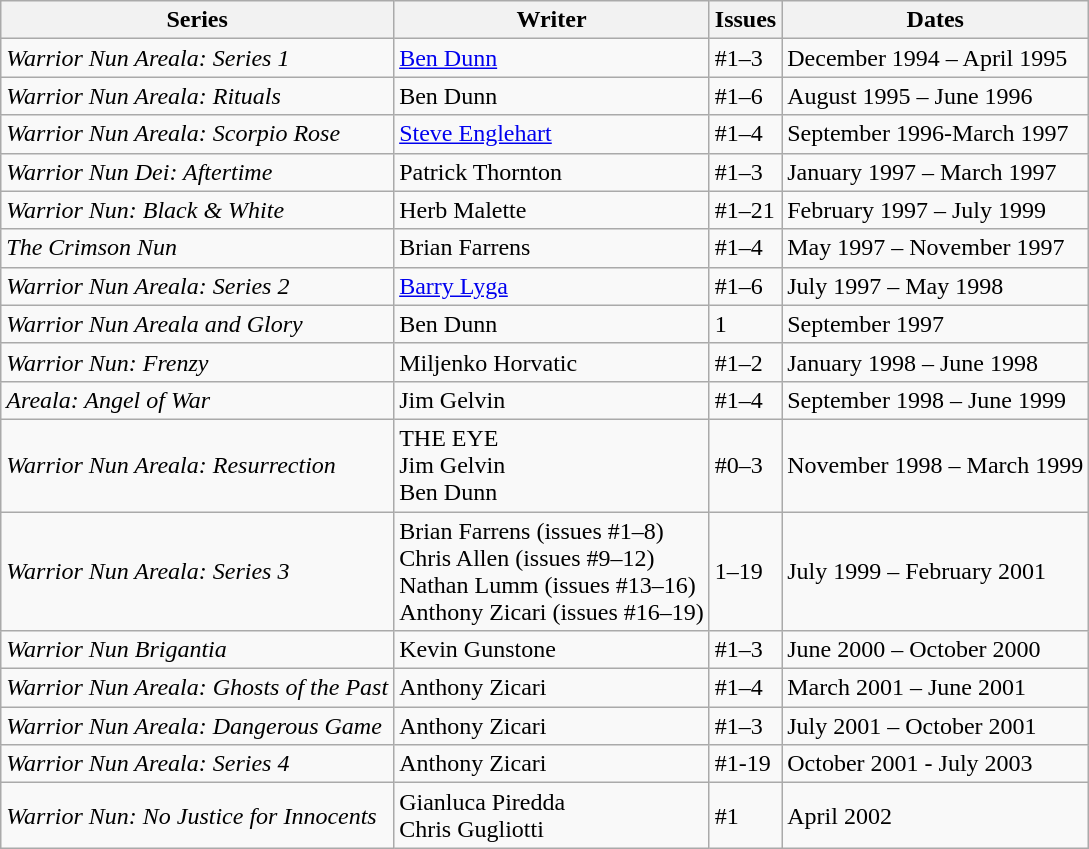<table class="wikitable">
<tr>
<th>Series</th>
<th>Writer</th>
<th>Issues</th>
<th>Dates</th>
</tr>
<tr>
<td><em>Warrior Nun Areala: Series 1</em></td>
<td><a href='#'>Ben Dunn</a></td>
<td>#1–3</td>
<td>December 1994 – April 1995</td>
</tr>
<tr>
<td><em>Warrior Nun Areala: Rituals</em></td>
<td>Ben Dunn</td>
<td>#1–6</td>
<td>August 1995 – June 1996</td>
</tr>
<tr>
<td><em>Warrior Nun Areala: Scorpio Rose</em></td>
<td><a href='#'>Steve Englehart</a></td>
<td>#1–4</td>
<td>September 1996-March 1997</td>
</tr>
<tr>
<td><em>Warrior Nun Dei: Aftertime</em></td>
<td>Patrick Thornton</td>
<td>#1–3</td>
<td>January 1997 – March 1997</td>
</tr>
<tr>
<td><em>Warrior Nun: Black & White</em></td>
<td>Herb Malette</td>
<td>#1–21</td>
<td>February 1997 – July 1999</td>
</tr>
<tr>
<td><em>The Crimson Nun</em></td>
<td>Brian Farrens</td>
<td>#1–4</td>
<td>May 1997 – November 1997</td>
</tr>
<tr>
<td><em>Warrior Nun Areala: Series 2</em></td>
<td><a href='#'>Barry Lyga</a></td>
<td>#1–6</td>
<td>July 1997 – May 1998</td>
</tr>
<tr>
<td><em>Warrior Nun Areala and Glory</em></td>
<td>Ben Dunn</td>
<td>1</td>
<td>September 1997</td>
</tr>
<tr>
<td><em>Warrior Nun: Frenzy</em></td>
<td>Miljenko Horvatic</td>
<td>#1–2</td>
<td>January 1998 – June 1998</td>
</tr>
<tr>
<td><em>Areala: Angel of War</em></td>
<td>Jim Gelvin</td>
<td>#1–4</td>
<td>September 1998 – June 1999</td>
</tr>
<tr>
<td><em>Warrior Nun Areala: Resurrection</em></td>
<td>THE EYE<br>Jim Gelvin<br>Ben Dunn</td>
<td>#0–3</td>
<td>November 1998 – March 1999</td>
</tr>
<tr>
<td><em>Warrior Nun Areala: Series 3</em></td>
<td>Brian Farrens (issues #1–8)<br>Chris Allen (issues #9–12)<br>Nathan Lumm (issues #13–16)<br>Anthony Zicari (issues #16–19)</td>
<td>1–19</td>
<td>July 1999 – February 2001</td>
</tr>
<tr>
<td><em>Warrior Nun Brigantia</em></td>
<td>Kevin Gunstone</td>
<td>#1–3</td>
<td>June 2000 – October 2000</td>
</tr>
<tr>
<td><em>Warrior Nun Areala: Ghosts of the Past</em></td>
<td>Anthony Zicari</td>
<td>#1–4</td>
<td>March 2001 – June 2001</td>
</tr>
<tr>
<td><em>Warrior Nun Areala: Dangerous Game</em></td>
<td>Anthony Zicari</td>
<td>#1–3</td>
<td>July 2001 – October 2001</td>
</tr>
<tr>
<td><em>Warrior Nun Areala: Series 4</em></td>
<td>Anthony Zicari</td>
<td>#1-19</td>
<td>October 2001 - July 2003</td>
</tr>
<tr>
<td><em>Warrior Nun: No Justice for Innocents</em></td>
<td>Gianluca Piredda<br>Chris Gugliotti</td>
<td>#1</td>
<td>April 2002</td>
</tr>
</table>
